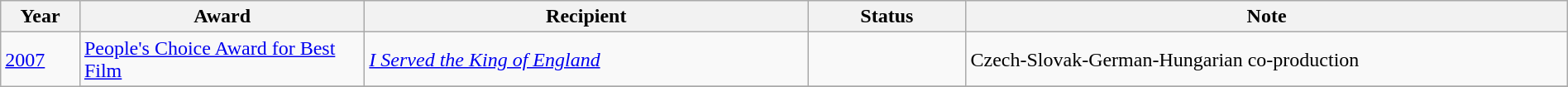<table class="wikitable" width="100%" cellpadding="5">
<tr>
<th width="5%">Year</th>
<th width="18%">Award</th>
<th width="28%">Recipient</th>
<th width="10%">Status</th>
<th width="38%">Note</th>
</tr>
<tr>
<td rowspan="2"><a href='#'>2007</a></td>
<td><a href='#'>People's Choice Award for Best Film</a></td>
<td><em><a href='#'>I Served the King of England</a></em></td>
<td></td>
<td>Czech-Slovak-German-Hungarian co-production</td>
</tr>
<tr>
</tr>
</table>
